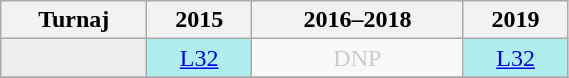<table class="wikitable" style="width:30%; margin:0">
<tr>
<th>Turnaj</th>
<th>2015</th>
<th>2016–2018</th>
<th>2019</th>
</tr>
<tr>
<td style="background:#efefef;"></td>
<td style="text-align:center; background:#afeeee;"><a href='#'>L32</a></td>
<td style="text-align:center; color:#ccc;">DNP</td>
<td style="text-align:center; background:#afeeee;"><a href='#'>L32</a></td>
</tr>
<tr>
</tr>
</table>
